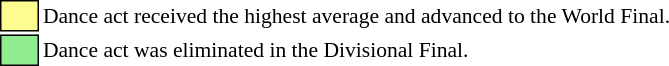<table class="toccolours" style="font-size: 90%; white-space: nowrap;">
<tr>
<td style="background:#fdfc8f; border:1px solid black;">      </td>
<td>Dance act received the highest average and advanced to the World Final.</td>
</tr>
<tr>
<td style="background:lightgreen; border:1px solid black;">      </td>
<td>Dance act was eliminated in the Divisional Final.</td>
</tr>
</table>
